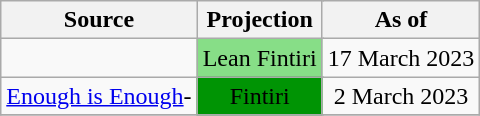<table class="wikitable" style="text-align:center">
<tr>
<th>Source</th>
<th colspan=2>Projection</th>
<th>As of</th>
</tr>
<tr>
<td align="left"></td>
<td colspan=2 bgcolor=#87de87>Lean Fintiri</td>
<td>17 March 2023</td>
</tr>
<tr>
<td align="left"><a href='#'>Enough is Enough</a>-<br></td>
<td colspan=2 bgcolor=#009404>Fintiri</td>
<td>2 March 2023</td>
</tr>
<tr>
</tr>
</table>
